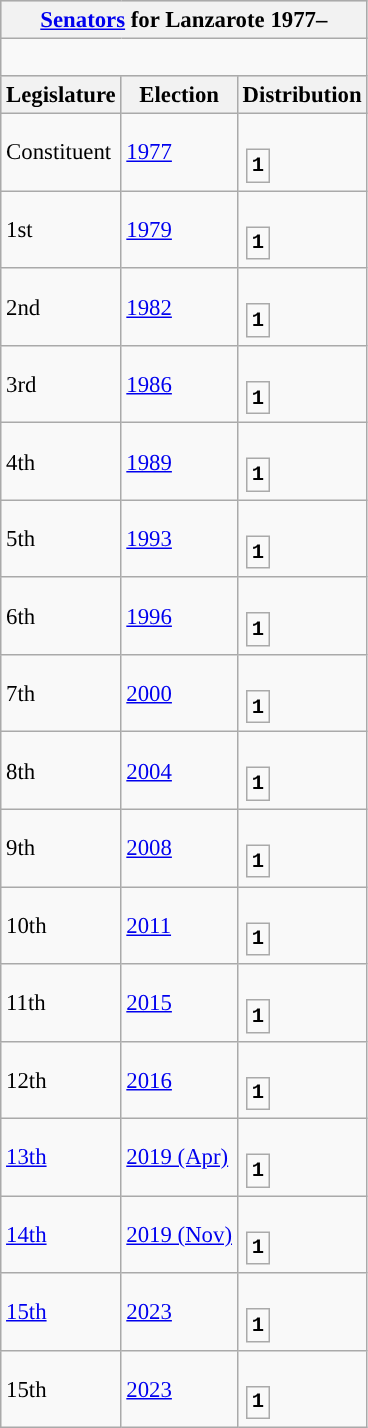<table class="wikitable" style="font-size:95%;">
<tr bgcolor="#CCCCCC">
<th colspan="3"><a href='#'>Senators</a> for Lanzarote 1977–</th>
</tr>
<tr>
<td colspan="3"><br>








</td>
</tr>
<tr bgcolor="#CCCCCC">
<th>Legislature</th>
<th>Election</th>
<th>Distribution</th>
</tr>
<tr>
<td>Constituent</td>
<td><a href='#'>1977</a></td>
<td><br><table style="width:1.5em; font-size:90%; text-align:center; font-family:Courier New;">
<tr style="font-weight:bold">
<td style="background:">1</td>
</tr>
</table>
</td>
</tr>
<tr>
<td>1st</td>
<td><a href='#'>1979</a></td>
<td><br><table style="width:1.5em; font-size:90%; text-align:center; font-family:Courier New;">
<tr style="font-weight:bold">
<td style="background:">1</td>
</tr>
</table>
</td>
</tr>
<tr>
<td>2nd</td>
<td><a href='#'>1982</a></td>
<td><br><table style="width:1.5em; font-size:90%; text-align:center; font-family:Courier New;">
<tr style="font-weight:bold">
<td style="background:">1</td>
</tr>
</table>
</td>
</tr>
<tr>
<td>3rd</td>
<td><a href='#'>1986</a></td>
<td><br><table style="width:1.5em; font-size:90%; text-align:center; font-family:Courier New;">
<tr style="font-weight:bold">
<td style="background:">1</td>
</tr>
</table>
</td>
</tr>
<tr>
<td>4th</td>
<td><a href='#'>1989</a></td>
<td><br><table style="width:1.5em; font-size:90%; text-align:center; font-family:Courier New;">
<tr style="font-weight:bold">
<td style="background:">1</td>
</tr>
</table>
</td>
</tr>
<tr>
<td>5th</td>
<td><a href='#'>1993</a></td>
<td><br><table style="width:1.5em; font-size:90%; text-align:center; font-family:Courier New;">
<tr style="font-weight:bold">
<td style="background:">1</td>
</tr>
</table>
</td>
</tr>
<tr>
<td>6th</td>
<td><a href='#'>1996</a></td>
<td><br><table style="width:1.5em; font-size:90%; text-align:center; font-family:Courier New;">
<tr style="font-weight:bold">
<td style="background:">1</td>
</tr>
</table>
</td>
</tr>
<tr>
<td>7th</td>
<td><a href='#'>2000</a></td>
<td><br><table style="width:1.5em; font-size:90%; text-align:center; font-family:Courier New;">
<tr style="font-weight:bold">
<td style="background:">1</td>
</tr>
</table>
</td>
</tr>
<tr>
<td>8th</td>
<td><a href='#'>2004</a></td>
<td><br><table style="width:1.5em; font-size:90%; text-align:center; font-family:Courier New;">
<tr style="font-weight:bold">
<td style="background:">1</td>
</tr>
</table>
</td>
</tr>
<tr>
<td>9th</td>
<td><a href='#'>2008</a></td>
<td><br><table style="width:1.5em; font-size:90%; text-align:center; font-family:Courier New;">
<tr style="font-weight:bold">
<td style="background:">1</td>
</tr>
</table>
</td>
</tr>
<tr>
<td>10th</td>
<td><a href='#'>2011</a></td>
<td><br><table style="width:1.5em; font-size:90%; text-align:center; font-family:Courier New;">
<tr style="font-weight:bold">
<td style="background:">1</td>
</tr>
</table>
</td>
</tr>
<tr>
<td>11th</td>
<td><a href='#'>2015</a></td>
<td><br><table style="width:1.5em; font-size:90%; text-align:center; font-family:Courier New;">
<tr style="font-weight:bold">
<td style="background:">1</td>
</tr>
</table>
</td>
</tr>
<tr>
<td>12th</td>
<td><a href='#'>2016</a></td>
<td><br><table style="width:1.5em; font-size:90%; text-align:center; font-family:Courier New;">
<tr style="font-weight:bold">
<td style="background:">1</td>
</tr>
</table>
</td>
</tr>
<tr>
<td><a href='#'>13th</a></td>
<td><a href='#'>2019 (Apr)</a></td>
<td><br><table style="width:1.5em; font-size:90%; text-align:center; font-family:Courier New;">
<tr style="font-weight:bold">
<td style="background:">1</td>
</tr>
</table>
</td>
</tr>
<tr>
<td><a href='#'>14th</a></td>
<td><a href='#'>2019 (Nov)</a></td>
<td><br><table style="width:1.5em; font-size:90%; text-align:center; font-family:Courier New;">
<tr style="font-weight:bold">
<td style="background:">1</td>
</tr>
</table>
</td>
</tr>
<tr>
<td><a href='#'>15th</a></td>
<td><a href='#'>2023</a></td>
<td><br><table style="width:1.5em; font-size:90%; text-align:center; font-family:Courier New;">
<tr style="font-weight:bold">
<td style="background:">1</td>
</tr>
</table>
</td>
</tr>
<tr>
<td>15th</td>
<td><a href='#'>2023</a></td>
<td><br><table style="width:1.5em; font-size:90%; text-align:center; font-family:Courier New;">
<tr style="font-weight:bold">
<td style="background:">1</td>
</tr>
</table>
</td>
</tr>
</table>
